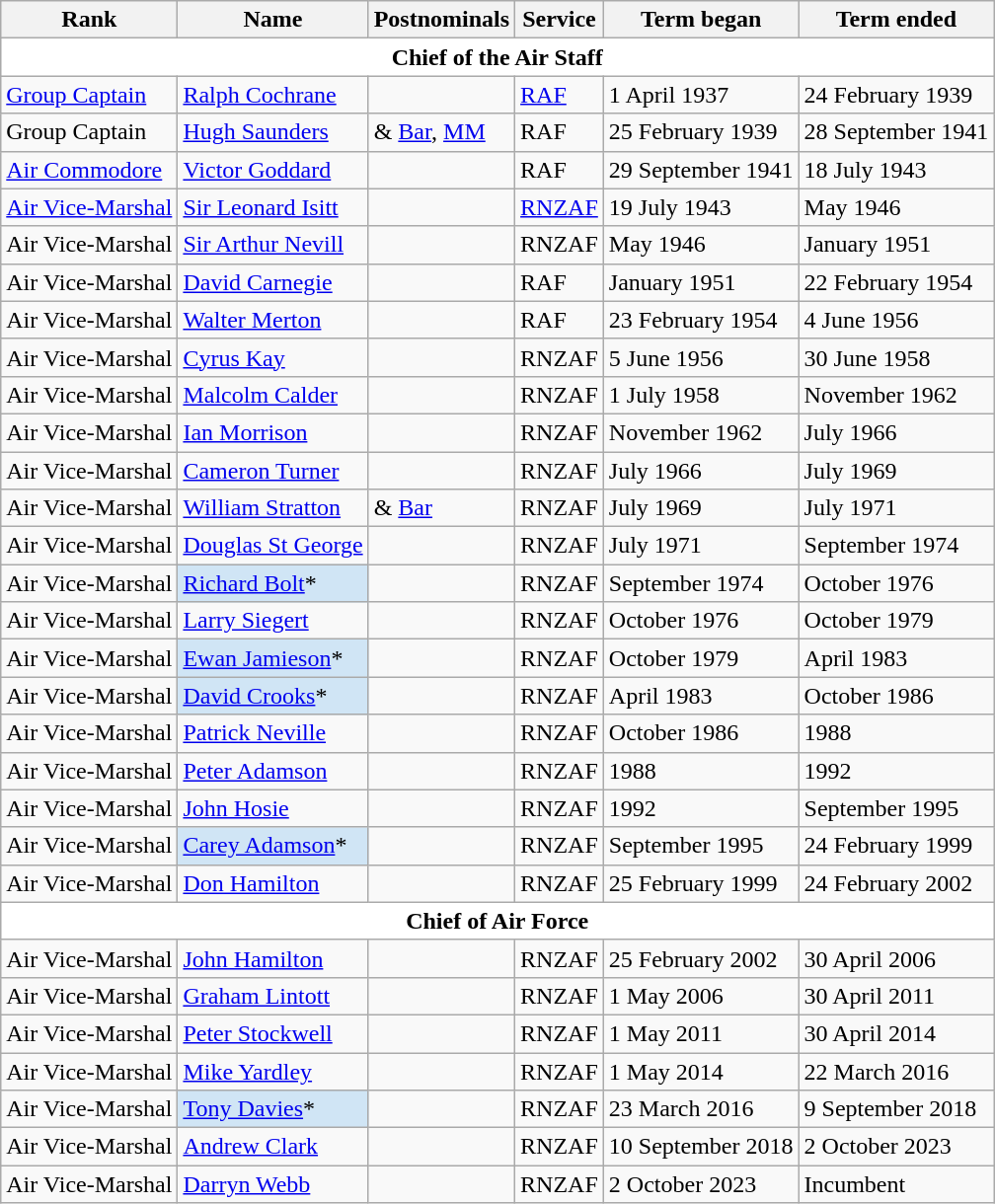<table class="wikitable">
<tr>
<th>Rank</th>
<th>Name</th>
<th>Postnominals</th>
<th>Service</th>
<th>Term began</th>
<th>Term ended</th>
</tr>
<tr>
<td colspan="6" align="center" bgcolor="white"><strong>Chief of the Air Staff</strong></td>
</tr>
<tr>
<td><a href='#'>Group Captain</a></td>
<td><a href='#'>Ralph Cochrane</a></td>
<td></td>
<td><a href='#'>RAF</a></td>
<td>1 April 1937</td>
<td>24 February 1939</td>
</tr>
<tr>
<td>Group Captain</td>
<td><a href='#'>Hugh Saunders</a></td>
<td> & <a href='#'>Bar</a>, <a href='#'>MM</a></td>
<td>RAF</td>
<td>25 February 1939</td>
<td>28 September 1941</td>
</tr>
<tr>
<td><a href='#'>Air Commodore</a></td>
<td><a href='#'>Victor Goddard</a></td>
<td></td>
<td>RAF</td>
<td>29 September 1941</td>
<td>18 July 1943</td>
</tr>
<tr>
<td><a href='#'>Air Vice-Marshal</a></td>
<td><a href='#'>Sir Leonard Isitt</a></td>
<td></td>
<td><a href='#'>RNZAF</a></td>
<td>19 July 1943</td>
<td>May 1946</td>
</tr>
<tr>
<td>Air Vice-Marshal</td>
<td><a href='#'>Sir Arthur Nevill</a></td>
<td></td>
<td>RNZAF</td>
<td>May 1946</td>
<td>January 1951</td>
</tr>
<tr>
<td>Air Vice-Marshal</td>
<td><a href='#'>David Carnegie</a></td>
<td></td>
<td>RAF</td>
<td>January 1951</td>
<td>22 February 1954</td>
</tr>
<tr>
<td>Air Vice-Marshal</td>
<td><a href='#'>Walter Merton</a></td>
<td></td>
<td>RAF</td>
<td>23 February 1954</td>
<td>4 June 1956</td>
</tr>
<tr>
<td>Air Vice-Marshal</td>
<td><a href='#'>Cyrus Kay</a></td>
<td></td>
<td>RNZAF</td>
<td>5 June 1956</td>
<td>30 June 1958</td>
</tr>
<tr>
<td>Air Vice-Marshal</td>
<td><a href='#'>Malcolm Calder</a></td>
<td></td>
<td>RNZAF</td>
<td>1 July 1958</td>
<td>November 1962</td>
</tr>
<tr>
<td>Air Vice-Marshal</td>
<td><a href='#'>Ian Morrison</a></td>
<td></td>
<td>RNZAF</td>
<td>November 1962</td>
<td>July 1966</td>
</tr>
<tr>
<td>Air Vice-Marshal</td>
<td><a href='#'>Cameron Turner</a></td>
<td></td>
<td>RNZAF</td>
<td>July 1966</td>
<td>July 1969</td>
</tr>
<tr>
<td>Air Vice-Marshal</td>
<td><a href='#'>William Stratton</a></td>
<td> & <a href='#'>Bar</a></td>
<td>RNZAF</td>
<td>July 1969</td>
<td>July 1971</td>
</tr>
<tr>
<td>Air Vice-Marshal</td>
<td><a href='#'>Douglas St George</a></td>
<td></td>
<td>RNZAF</td>
<td>July 1971</td>
<td>September 1974</td>
</tr>
<tr>
<td>Air Vice-Marshal</td>
<td style="background:#d0e5f5;"><a href='#'>Richard Bolt</a>*</td>
<td></td>
<td>RNZAF</td>
<td>September 1974</td>
<td>October 1976</td>
</tr>
<tr>
<td>Air Vice-Marshal</td>
<td><a href='#'>Larry Siegert</a></td>
<td></td>
<td>RNZAF</td>
<td>October 1976</td>
<td>October 1979</td>
</tr>
<tr>
<td>Air Vice-Marshal</td>
<td style="background:#d0e5f5;"><a href='#'>Ewan Jamieson</a>*</td>
<td></td>
<td>RNZAF</td>
<td>October 1979</td>
<td>April 1983</td>
</tr>
<tr>
<td>Air Vice-Marshal</td>
<td style="background:#d0e5f5;"><a href='#'>David Crooks</a>*</td>
<td></td>
<td>RNZAF</td>
<td>April 1983</td>
<td>October 1986</td>
</tr>
<tr>
<td>Air Vice-Marshal</td>
<td><a href='#'>Patrick Neville</a></td>
<td></td>
<td>RNZAF</td>
<td>October 1986</td>
<td>1988</td>
</tr>
<tr>
<td>Air Vice-Marshal</td>
<td><a href='#'>Peter Adamson</a></td>
<td></td>
<td>RNZAF</td>
<td>1988</td>
<td>1992</td>
</tr>
<tr>
<td>Air Vice-Marshal</td>
<td><a href='#'>John Hosie</a></td>
<td></td>
<td>RNZAF</td>
<td>1992</td>
<td>September 1995</td>
</tr>
<tr>
<td>Air Vice-Marshal</td>
<td style="background:#d0e5f5;"><a href='#'>Carey Adamson</a>*</td>
<td></td>
<td>RNZAF</td>
<td>September 1995</td>
<td>24 February 1999</td>
</tr>
<tr>
<td>Air Vice-Marshal</td>
<td><a href='#'>Don Hamilton</a></td>
<td></td>
<td>RNZAF</td>
<td>25 February 1999</td>
<td>24 February 2002</td>
</tr>
<tr>
<td colspan="6" align="center" bgcolor="white"><strong>Chief of Air Force</strong></td>
</tr>
<tr>
<td>Air Vice-Marshal</td>
<td><a href='#'>John Hamilton</a></td>
<td></td>
<td>RNZAF</td>
<td>25 February 2002</td>
<td>30 April 2006</td>
</tr>
<tr>
<td>Air Vice-Marshal</td>
<td><a href='#'>Graham Lintott</a></td>
<td></td>
<td>RNZAF</td>
<td>1 May 2006</td>
<td>30 April 2011</td>
</tr>
<tr>
<td>Air Vice-Marshal</td>
<td><a href='#'>Peter Stockwell</a></td>
<td></td>
<td>RNZAF</td>
<td>1 May 2011</td>
<td>30 April 2014</td>
</tr>
<tr>
<td>Air Vice-Marshal</td>
<td><a href='#'>Mike Yardley</a></td>
<td></td>
<td>RNZAF</td>
<td>1 May 2014</td>
<td>22 March 2016</td>
</tr>
<tr>
<td>Air Vice-Marshal</td>
<td style="background:#d0e5f5;"><a href='#'>Tony Davies</a>*</td>
<td></td>
<td>RNZAF</td>
<td>23 March 2016</td>
<td>9 September 2018</td>
</tr>
<tr>
<td>Air Vice-Marshal</td>
<td><a href='#'>Andrew Clark</a></td>
<td></td>
<td>RNZAF</td>
<td>10 September 2018</td>
<td>2 October 2023</td>
</tr>
<tr>
<td>Air Vice-Marshal</td>
<td><a href='#'>Darryn Webb</a></td>
<td></td>
<td>RNZAF</td>
<td>2 October 2023</td>
<td>Incumbent</td>
</tr>
</table>
